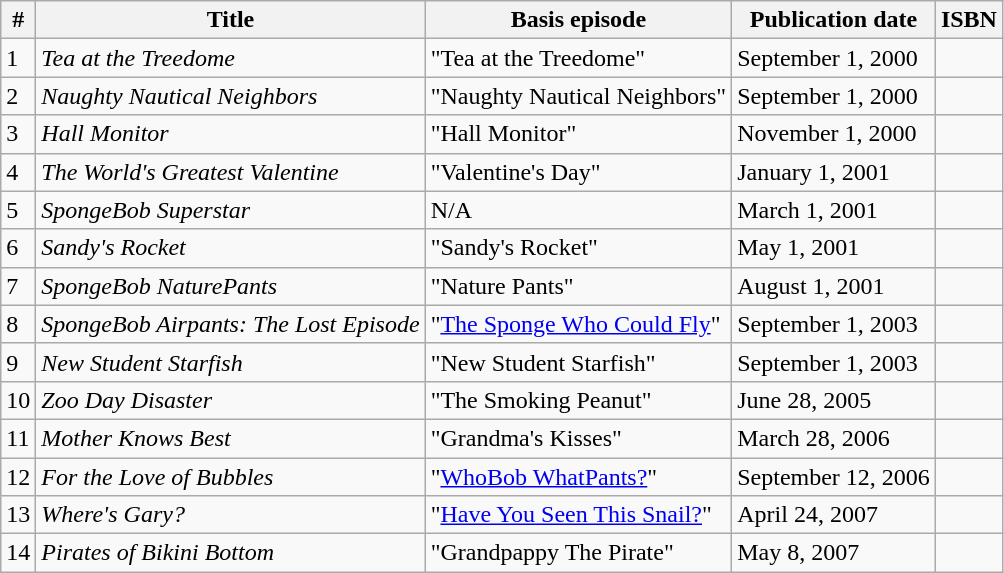<table class="wikitable">
<tr>
<th>#</th>
<th>Title</th>
<th>Basis episode</th>
<th>Publication date</th>
<th>ISBN</th>
</tr>
<tr>
<td>1</td>
<td><em>Tea at the Treedome</em></td>
<td>"Tea at the Treedome"</td>
<td>September 1, 2000</td>
<td></td>
</tr>
<tr>
<td>2</td>
<td><em>Naughty Nautical Neighbors</em></td>
<td>"Naughty Nautical Neighbors"</td>
<td>September 1, 2000</td>
<td></td>
</tr>
<tr>
<td>3</td>
<td><em>Hall Monitor</em></td>
<td>"Hall Monitor"</td>
<td>November 1, 2000</td>
<td></td>
</tr>
<tr>
<td>4</td>
<td><em>The World's Greatest Valentine</em></td>
<td>"Valentine's Day"</td>
<td>January 1, 2001</td>
<td></td>
</tr>
<tr>
<td>5</td>
<td><em>SpongeBob Superstar</em></td>
<td>N/A</td>
<td>March 1, 2001</td>
<td></td>
</tr>
<tr>
<td>6</td>
<td><em>Sandy's Rocket</em></td>
<td>"Sandy's Rocket"</td>
<td>May 1, 2001</td>
<td></td>
</tr>
<tr>
<td>7</td>
<td><em>SpongeBob NaturePants</em></td>
<td>"Nature Pants"</td>
<td>August 1, 2001</td>
<td></td>
</tr>
<tr>
<td>8</td>
<td><em>SpongeBob Airpants: The Lost Episode</em></td>
<td>"<a href='#'>The Sponge Who Could Fly</a>"</td>
<td>September 1, 2003</td>
<td></td>
</tr>
<tr>
<td>9</td>
<td><em>New Student Starfish</em></td>
<td>"New Student Starfish"</td>
<td>September 1, 2003</td>
<td></td>
</tr>
<tr>
<td>10</td>
<td><em>Zoo Day Disaster</em></td>
<td>"The Smoking Peanut"</td>
<td>June 28, 2005</td>
<td></td>
</tr>
<tr>
<td>11</td>
<td><em>Mother Knows Best</em></td>
<td>"Grandma's Kisses"</td>
<td>March 28, 2006</td>
<td></td>
</tr>
<tr>
<td>12</td>
<td><em>For the Love of Bubbles</em></td>
<td>"<a href='#'>WhoBob WhatPants?</a>"</td>
<td>September 12, 2006</td>
<td></td>
</tr>
<tr>
<td>13</td>
<td><em>Where's Gary?</em></td>
<td>"<a href='#'>Have You Seen This Snail?</a>"</td>
<td>April 24, 2007</td>
<td></td>
</tr>
<tr>
<td>14</td>
<td><em>Pirates of Bikini Bottom</em></td>
<td>"Grandpappy The Pirate"</td>
<td>May 8, 2007</td>
<td></td>
</tr>
</table>
